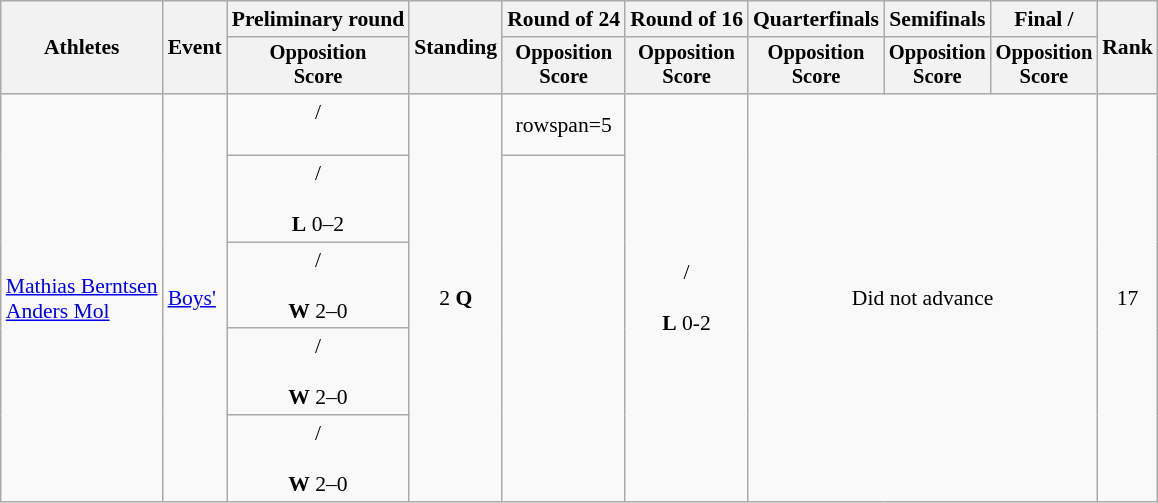<table class=wikitable style="font-size:90%">
<tr>
<th rowspan="2">Athletes</th>
<th rowspan="2">Event</th>
<th>Preliminary round</th>
<th rowspan="2">Standing</th>
<th>Round of 24</th>
<th>Round of 16</th>
<th>Quarterfinals</th>
<th>Semifinals</th>
<th>Final / </th>
<th rowspan=2>Rank</th>
</tr>
<tr style="font-size:95%">
<th>Opposition<br>Score</th>
<th>Opposition<br>Score</th>
<th>Opposition<br>Score</th>
<th>Opposition<br>Score</th>
<th>Opposition<br>Score</th>
<th>Opposition<br>Score</th>
</tr>
<tr align=center>
<td align=left rowspan=5><a href='#'>Mathias Berntsen</a><br><a href='#'>Anders Mol</a></td>
<td align=left rowspan=5><a href='#'>Boys'</a></td>
<td>/<br><br></td>
<td rowspan=5>2 <strong>Q</strong></td>
<td>rowspan=5 </td>
<td rowspan=5>/<br><br><strong>L</strong> 0-2</td>
<td rowspan=5 colspan=3>Did not advance</td>
<td rowspan=5>17</td>
</tr>
<tr align=center>
<td>/<br><br><strong>L</strong> 0–2</td>
</tr>
<tr align=center>
<td>/<br><br><strong>W</strong> 2–0</td>
</tr>
<tr align=center>
<td>/<br><br><strong>W</strong> 2–0</td>
</tr>
<tr align=center>
<td>/<br><br><strong>W</strong> 2–0</td>
</tr>
</table>
